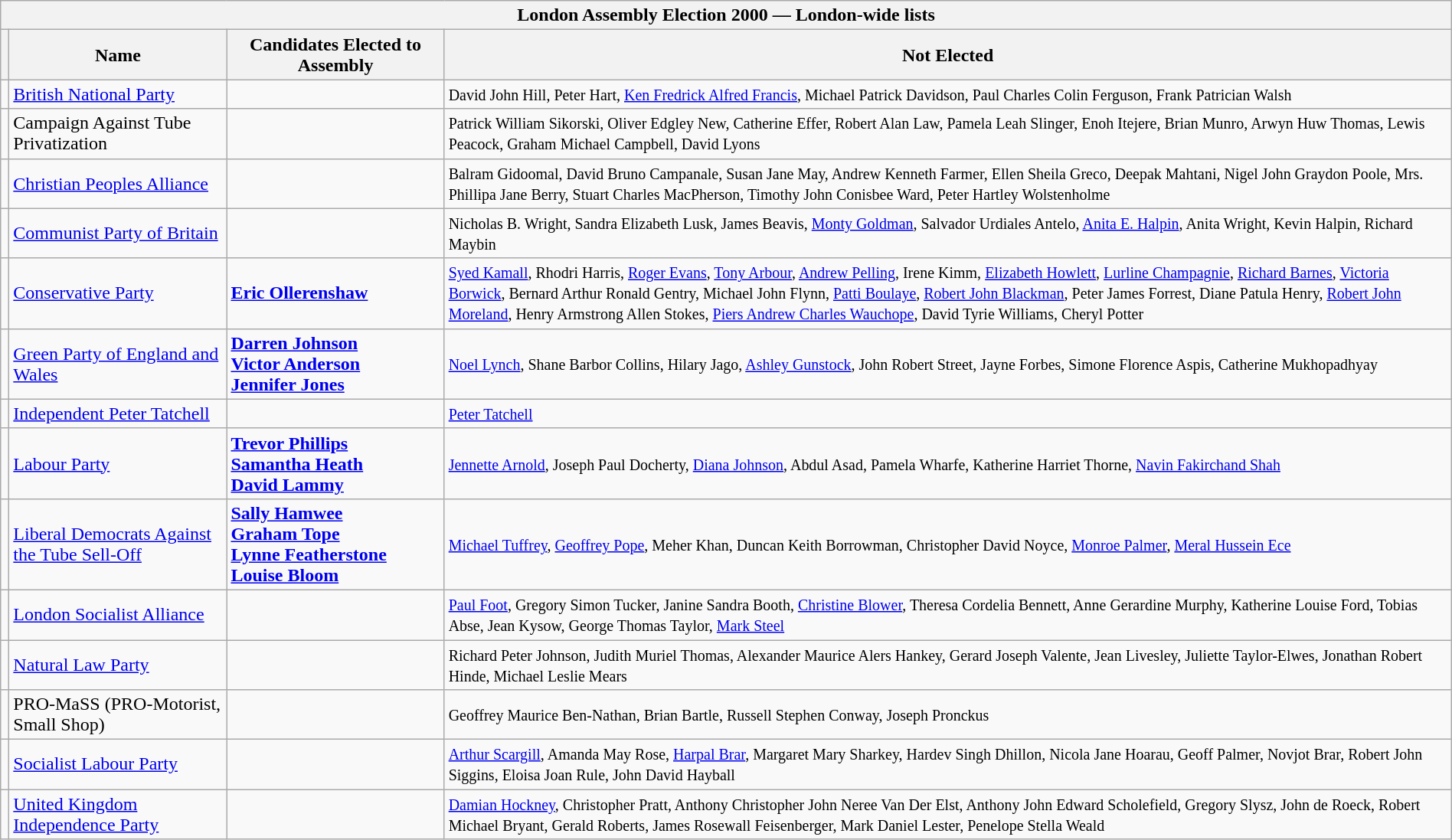<table class="wikitable" style="margin: 1em auto 1em auto">
<tr>
<th colspan="9">London Assembly Election 2000 — London-wide lists</th>
</tr>
<tr>
<th></th>
<th width="15%">Name</th>
<th width="15%">Candidates Elected to Assembly</th>
<th>Not Elected</th>
</tr>
<tr>
<td></td>
<td><a href='#'>British National Party</a></td>
<td></td>
<td><small>David John Hill, Peter Hart, <a href='#'>Ken Fredrick Alfred Francis</a>, Michael Patrick Davidson, Paul Charles Colin Ferguson, Frank Patrician Walsh</small></td>
</tr>
<tr>
<td></td>
<td>Campaign Against Tube Privatization</td>
<td></td>
<td><small>Patrick William Sikorski, Oliver Edgley New, Catherine Effer, Robert Alan Law, Pamela Leah Slinger, Enoh Itejere, Brian Munro, Arwyn Huw Thomas, Lewis Peacock, Graham Michael Campbell, David Lyons</small></td>
</tr>
<tr>
<td></td>
<td><a href='#'>Christian Peoples Alliance</a></td>
<td></td>
<td><small>Balram Gidoomal, David Bruno Campanale, Susan Jane May, Andrew Kenneth Farmer, Ellen Sheila Greco, Deepak Mahtani, Nigel John Graydon Poole, Mrs. Phillipa Jane Berry, Stuart Charles MacPherson, Timothy John Conisbee Ward, Peter Hartley Wolstenholme</small></td>
</tr>
<tr>
<td></td>
<td><a href='#'>Communist Party of Britain</a></td>
<td></td>
<td><small>Nicholas B. Wright, Sandra Elizabeth Lusk, James Beavis, <a href='#'>Monty Goldman</a>, Salvador Urdiales Antelo, <a href='#'>Anita E. Halpin</a>, Anita Wright, Kevin Halpin, Richard Maybin</small></td>
</tr>
<tr>
<td></td>
<td><a href='#'>Conservative Party</a></td>
<td><strong><a href='#'>Eric Ollerenshaw</a></strong></td>
<td><small><a href='#'>Syed Kamall</a>, Rhodri Harris, <a href='#'>Roger Evans</a>, <a href='#'>Tony Arbour</a>, <a href='#'>Andrew Pelling</a>, Irene Kimm, <a href='#'>Elizabeth Howlett</a>, <a href='#'>Lurline Champagnie</a>, <a href='#'>Richard Barnes</a>, <a href='#'>Victoria Borwick</a>, Bernard Arthur Ronald Gentry, Michael John Flynn, <a href='#'>Patti Boulaye</a>, <a href='#'>Robert John Blackman</a>, Peter James Forrest, Diane Patula Henry, <a href='#'>Robert John Moreland</a>, Henry Armstrong Allen Stokes, <a href='#'>Piers Andrew Charles Wauchope</a>, David Tyrie Williams, Cheryl Potter</small></td>
</tr>
<tr>
<td></td>
<td><a href='#'>Green Party of England and Wales</a></td>
<td><strong><a href='#'>Darren Johnson</a></strong><br><strong><a href='#'>Victor Anderson</a></strong><br><strong><a href='#'>Jennifer Jones</a></strong></td>
<td><small><a href='#'>Noel Lynch</a>, Shane Barbor Collins, Hilary Jago, <a href='#'>Ashley Gunstock</a>, John Robert Street, Jayne Forbes, Simone Florence Aspis, Catherine Mukhopadhyay</small></td>
</tr>
<tr>
<td></td>
<td><a href='#'>Independent Peter Tatchell</a></td>
<td></td>
<td><small><a href='#'>Peter Tatchell</a></small></td>
</tr>
<tr>
<td></td>
<td><a href='#'>Labour Party</a></td>
<td><strong><a href='#'>Trevor Phillips</a></strong><br><strong><a href='#'>Samantha Heath</a></strong><br><strong><a href='#'>David Lammy</a></strong></td>
<td><small><a href='#'>Jennette Arnold</a>, Joseph Paul Docherty, <a href='#'>Diana Johnson</a>, Abdul Asad, Pamela Wharfe, Katherine Harriet Thorne, <a href='#'>Navin Fakirchand Shah</a></small></td>
</tr>
<tr>
<td></td>
<td><a href='#'>Liberal Democrats Against the Tube Sell-Off</a></td>
<td><strong><a href='#'>Sally Hamwee</a></strong><br><strong><a href='#'>Graham Tope</a></strong><br><strong><a href='#'>Lynne Featherstone</a></strong><br><strong><a href='#'>Louise Bloom</a></strong></td>
<td><small><a href='#'>Michael Tuffrey</a>, <a href='#'>Geoffrey Pope</a>, Meher Khan, Duncan Keith Borrowman, Christopher David Noyce, <a href='#'>Monroe Palmer</a>, <a href='#'>Meral Hussein Ece</a></small></td>
</tr>
<tr>
<td></td>
<td><a href='#'>London Socialist Alliance</a></td>
<td></td>
<td><small><a href='#'>Paul Foot</a>, Gregory Simon Tucker, Janine Sandra Booth, <a href='#'>Christine Blower</a>, Theresa Cordelia Bennett, Anne Gerardine Murphy, Katherine Louise Ford, Tobias Abse, Jean Kysow, George Thomas Taylor, <a href='#'>Mark Steel</a></small></td>
</tr>
<tr>
<td></td>
<td><a href='#'>Natural Law Party</a></td>
<td></td>
<td><small>Richard Peter Johnson, Judith Muriel Thomas, Alexander Maurice Alers Hankey, Gerard Joseph Valente, Jean Livesley, Juliette Taylor-Elwes, Jonathan Robert Hinde, Michael Leslie Mears</small></td>
</tr>
<tr>
<td></td>
<td>PRO-MaSS (PRO-Motorist, Small Shop)</td>
<td></td>
<td><small>Geoffrey Maurice Ben-Nathan, Brian Bartle, Russell Stephen Conway, Joseph Pronckus</small></td>
</tr>
<tr>
<td></td>
<td><a href='#'>Socialist Labour Party</a></td>
<td></td>
<td><small><a href='#'>Arthur Scargill</a>, Amanda May Rose, <a href='#'>Harpal Brar</a>, Margaret Mary Sharkey, Hardev Singh Dhillon, Nicola Jane Hoarau, Geoff Palmer, Novjot Brar, Robert John Siggins, Eloisa Joan Rule, John David Hayball</small></td>
</tr>
<tr>
<td></td>
<td><a href='#'>United Kingdom Independence Party</a></td>
<td></td>
<td><small><a href='#'>Damian Hockney</a>, Christopher Pratt, Anthony Christopher John Neree Van Der Elst, Anthony John Edward Scholefield, Gregory Slysz, John de Roeck, Robert Michael Bryant, Gerald Roberts, James Rosewall Feisenberger, Mark Daniel Lester, Penelope Stella Weald</small></td>
</tr>
</table>
